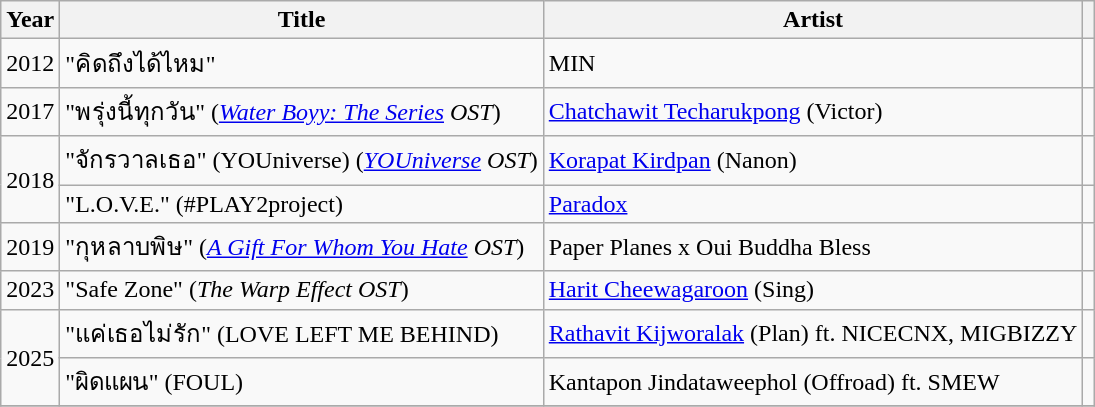<table class="wikitable sortable">
<tr>
<th scope="col">Year</th>
<th scope="col">Title</th>
<th scope="col">Artist</th>
<th scope="col" class="unsortable"></th>
</tr>
<tr>
<td>2012</td>
<td>"คิดถึงได้ไหม"</td>
<td>MIN</td>
<td style="text-align: center;"></td>
</tr>
<tr>
<td>2017</td>
<td>"พรุ่งนี้ทุกวัน" (<em><a href='#'>Water Boyy: The Series</a> OST</em>)</td>
<td><a href='#'>Chatchawit Techarukpong</a> (Victor)</td>
<td style="text-align: center;"></td>
</tr>
<tr>
<td rowspan="2">2018</td>
<td>"จักรวาลเธอ" (YOUniverse) (<em><a href='#'>YOUniverse</a> OST</em>)</td>
<td><a href='#'>Korapat Kirdpan</a> (Nanon)</td>
<td style="text-align: center;"></td>
</tr>
<tr>
<td>"L.O.V.E." (#PLAY2project)</td>
<td><a href='#'>Paradox</a></td>
<td style="text-align: center;"></td>
</tr>
<tr>
<td>2019</td>
<td>"กุหลาบพิษ" (<em><a href='#'>A Gift For Whom You Hate</a> OST</em>)</td>
<td>Paper Planes x Oui Buddha Bless</td>
<td style="text-align: center;"></td>
</tr>
<tr>
<td>2023</td>
<td>"Safe Zone" (<em>The Warp Effect OST</em>)</td>
<td><a href='#'>Harit Cheewagaroon</a> (Sing)</td>
<td style="text-align: center;"></td>
</tr>
<tr>
<td rowspan="2">2025</td>
<td>"แค่เธอไม่รัก" (LOVE LEFT ME BEHIND)</td>
<td><a href='#'>Rathavit Kijworalak</a> (Plan) ft. NICECNX, MIGBIZZY</td>
<td style="text-align: center;"></td>
</tr>
<tr>
<td>"ผิดแผน" (FOUL)</td>
<td>Kantapon Jindataweephol (Offroad) ft. SMEW</td>
<td style="text-align: center;"></td>
</tr>
<tr>
</tr>
</table>
